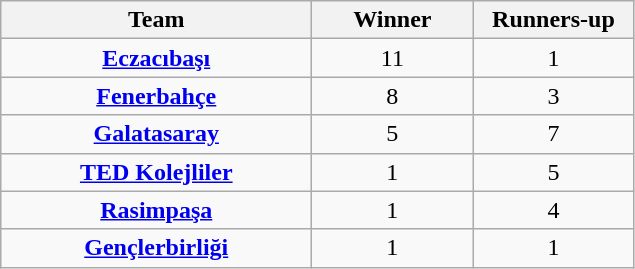<table class="wikitable">
<tr>
<th width=200>Team</th>
<th width=100>Winner</th>
<th width=100>Runners-up</th>
</tr>
<tr style="text-align: center;">
<td><strong><a href='#'>Eczacıbaşı</a></strong></td>
<td>11</td>
<td>1</td>
</tr>
<tr style="text-align: center;">
<td><strong><a href='#'>Fenerbahçe</a></strong></td>
<td>8</td>
<td>3</td>
</tr>
<tr style="text-align: center;">
<td><strong><a href='#'>Galatasaray</a></strong></td>
<td>5</td>
<td>7</td>
</tr>
<tr style="text-align: center;">
<td><strong><a href='#'>TED Kolejliler</a></strong></td>
<td>1</td>
<td>5</td>
</tr>
<tr style="text-align: center;">
<td><strong><a href='#'>Rasimpaşa</a></strong></td>
<td>1</td>
<td>4</td>
</tr>
<tr style="text-align: center;">
<td><strong><a href='#'>Gençlerbirliği</a></strong></td>
<td>1</td>
<td>1</td>
</tr>
</table>
